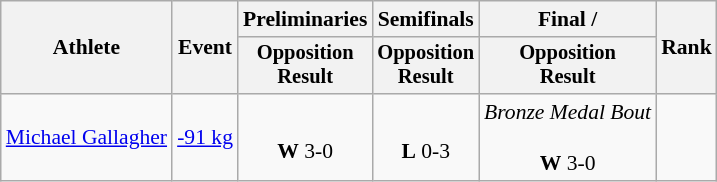<table class="wikitable" style="font-size:90%;">
<tr>
<th rowspan=2>Athlete</th>
<th rowspan=2>Event</th>
<th>Preliminaries</th>
<th>Semifinals</th>
<th>Final / </th>
<th rowspan=2>Rank</th>
</tr>
<tr style="font-size:95%">
<th>Opposition<br>Result</th>
<th>Opposition<br>Result</th>
<th>Opposition<br>Result</th>
</tr>
<tr align=center>
<td align=left><a href='#'>Michael Gallagher</a></td>
<td align=left><a href='#'>-91 kg</a></td>
<td> <br> <strong>W</strong> 3-0</td>
<td> <br> <strong>L</strong> 0-3</td>
<td><em>Bronze Medal Bout</em><br> <br> <strong>W</strong> 3-0</td>
<td></td>
</tr>
</table>
